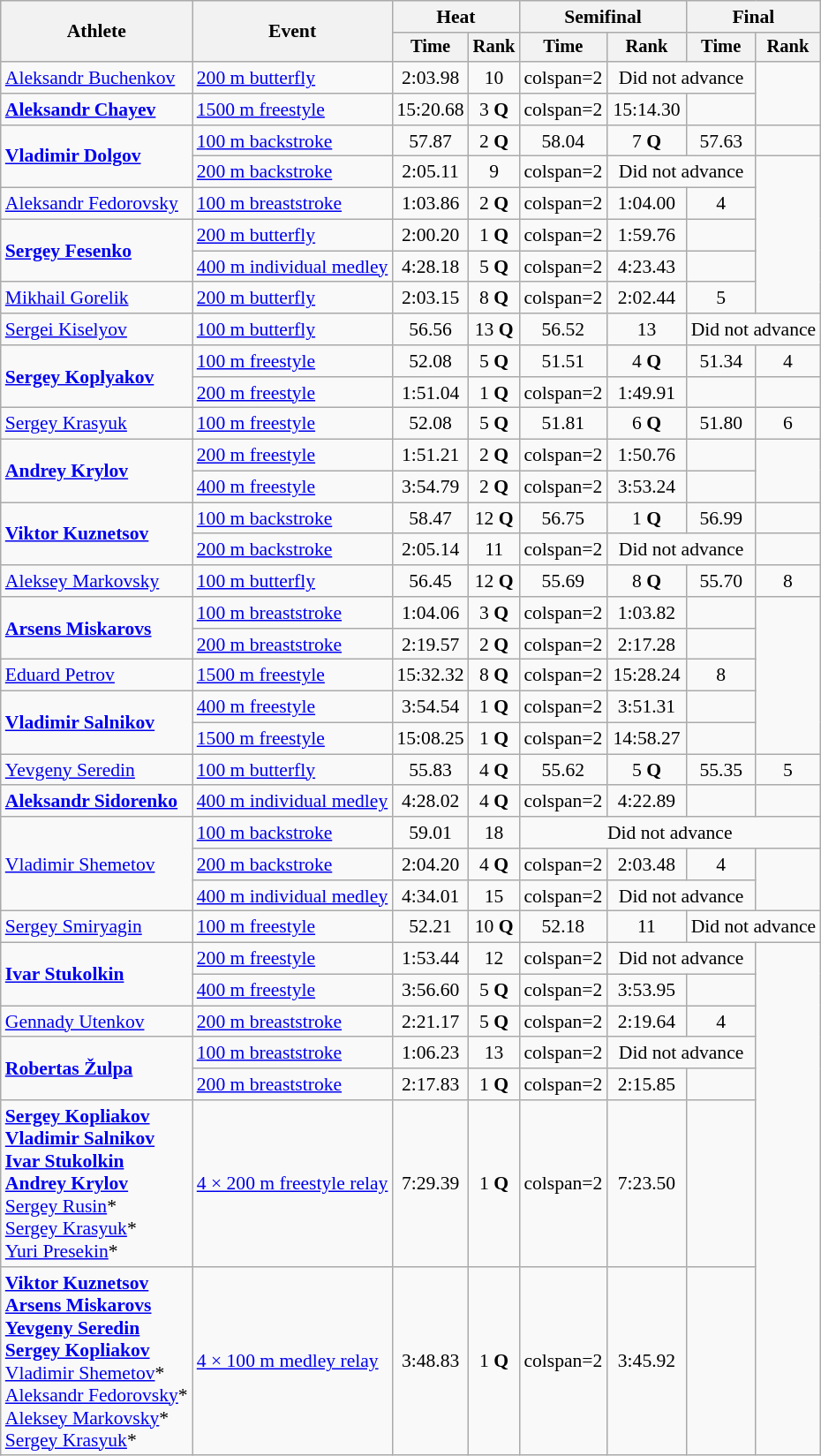<table class=wikitable style="text-align:center;font-size:90%">
<tr>
<th rowspan=2>Athlete</th>
<th rowspan=2>Event</th>
<th colspan=2>Heat</th>
<th colspan=2>Semifinal</th>
<th colspan=2>Final</th>
</tr>
<tr style="font-size:95%">
<th>Time</th>
<th>Rank</th>
<th>Time</th>
<th>Rank</th>
<th>Time</th>
<th>Rank</th>
</tr>
<tr>
<td align=left><a href='#'>Aleksandr Buchenkov</a></td>
<td align=left><a href='#'>200 m butterfly</a></td>
<td>2:03.98</td>
<td>10</td>
<td>colspan=2 </td>
<td colspan=2>Did not advance</td>
</tr>
<tr>
<td align=left><strong><a href='#'>Aleksandr Chayev</a></strong></td>
<td align=left><a href='#'>1500 m freestyle</a></td>
<td>15:20.68</td>
<td>3 <strong>Q</strong></td>
<td>colspan=2 </td>
<td>15:14.30</td>
<td></td>
</tr>
<tr>
<td rowspan=2 align=left><strong><a href='#'>Vladimir Dolgov</a></strong></td>
<td align=left><a href='#'>100 m backstroke</a></td>
<td>57.87</td>
<td>2 <strong>Q</strong></td>
<td>58.04</td>
<td>7 <strong>Q</strong></td>
<td>57.63</td>
<td></td>
</tr>
<tr>
<td align=left><a href='#'>200 m backstroke</a></td>
<td>2:05.11</td>
<td>9</td>
<td>colspan=2 </td>
<td colspan=2>Did not advance</td>
</tr>
<tr>
<td align=left><a href='#'>Aleksandr Fedorovsky</a></td>
<td align=left><a href='#'>100 m breaststroke</a></td>
<td>1:03.86</td>
<td>2 <strong>Q</strong></td>
<td>colspan=2 </td>
<td>1:04.00</td>
<td>4</td>
</tr>
<tr>
<td rowspan=2 align=left><strong><a href='#'>Sergey Fesenko</a></strong></td>
<td align=left><a href='#'>200 m butterfly</a></td>
<td>2:00.20</td>
<td>1 <strong>Q</strong></td>
<td>colspan=2 </td>
<td>1:59.76</td>
<td></td>
</tr>
<tr>
<td><a href='#'>400 m individual medley</a></td>
<td>4:28.18</td>
<td>5 <strong>Q</strong></td>
<td>colspan=2 </td>
<td>4:23.43</td>
<td></td>
</tr>
<tr>
<td align=left><a href='#'>Mikhail Gorelik</a></td>
<td align=left><a href='#'>200 m butterfly</a></td>
<td>2:03.15</td>
<td>8 <strong>Q</strong></td>
<td>colspan=2 </td>
<td>2:02.44</td>
<td>5</td>
</tr>
<tr>
<td align=left><a href='#'>Sergei Kiselyov</a></td>
<td align=left><a href='#'>100 m butterfly</a></td>
<td>56.56</td>
<td>13 <strong>Q</strong></td>
<td>56.52</td>
<td>13</td>
<td colspan=2>Did not advance</td>
</tr>
<tr>
<td align=left rowspan=2><strong><a href='#'>Sergey Koplyakov</a></strong></td>
<td align=left><a href='#'>100 m freestyle</a></td>
<td>52.08</td>
<td>5 <strong>Q</strong></td>
<td>51.51</td>
<td>4 <strong>Q</strong></td>
<td>51.34</td>
<td>4</td>
</tr>
<tr>
<td align=left><a href='#'>200 m freestyle</a></td>
<td>1:51.04</td>
<td>1 <strong>Q</strong></td>
<td>colspan=2 </td>
<td>1:49.91</td>
<td></td>
</tr>
<tr>
<td align=left><a href='#'>Sergey Krasyuk</a></td>
<td align=left><a href='#'>100 m freestyle</a></td>
<td>52.08</td>
<td>5 <strong>Q</strong></td>
<td>51.81</td>
<td>6 <strong>Q</strong></td>
<td>51.80</td>
<td>6</td>
</tr>
<tr>
<td rowspan=2 align=left><strong><a href='#'>Andrey Krylov</a></strong></td>
<td align=left><a href='#'>200 m freestyle</a></td>
<td>1:51.21</td>
<td>2 <strong>Q</strong></td>
<td>colspan=2 </td>
<td>1:50.76</td>
<td></td>
</tr>
<tr>
<td align=left><a href='#'>400 m freestyle</a></td>
<td>3:54.79</td>
<td>2 <strong>Q</strong></td>
<td>colspan=2 </td>
<td>3:53.24</td>
<td></td>
</tr>
<tr>
<td rowspan=2 align=left><strong><a href='#'>Viktor Kuznetsov</a></strong></td>
<td align=left><a href='#'>100 m backstroke</a></td>
<td>58.47</td>
<td>12 <strong>Q</strong></td>
<td>56.75</td>
<td>1 <strong>Q</strong></td>
<td>56.99</td>
<td></td>
</tr>
<tr>
<td align=left><a href='#'>200 m backstroke</a></td>
<td>2:05.14</td>
<td>11</td>
<td>colspan=2 </td>
<td colspan=2>Did not advance</td>
</tr>
<tr>
<td align=left><a href='#'>Aleksey Markovsky</a></td>
<td align=left><a href='#'>100 m butterfly</a></td>
<td>56.45</td>
<td>12 <strong>Q</strong></td>
<td>55.69</td>
<td>8 <strong>Q</strong></td>
<td>55.70</td>
<td>8</td>
</tr>
<tr>
<td rowspan=2 align=left><strong><a href='#'>Arsens Miskarovs</a></strong></td>
<td align=left><a href='#'>100 m breaststroke</a></td>
<td>1:04.06</td>
<td>3 <strong>Q</strong></td>
<td>colspan=2 </td>
<td>1:03.82</td>
<td></td>
</tr>
<tr>
<td align=left><a href='#'>200 m breaststroke</a></td>
<td>2:19.57</td>
<td>2 <strong>Q</strong></td>
<td>colspan=2 </td>
<td>2:17.28</td>
<td></td>
</tr>
<tr>
<td align=left><a href='#'>Eduard Petrov</a></td>
<td align=left><a href='#'>1500 m freestyle</a></td>
<td>15:32.32</td>
<td>8 <strong>Q</strong></td>
<td>colspan=2 </td>
<td>15:28.24</td>
<td>8</td>
</tr>
<tr>
<td rowspan=2 align=left><strong><a href='#'>Vladimir Salnikov</a></strong></td>
<td align=left><a href='#'>400 m freestyle</a></td>
<td>3:54.54</td>
<td>1 <strong>Q</strong></td>
<td>colspan=2 </td>
<td>3:51.31</td>
<td></td>
</tr>
<tr>
<td align=left><a href='#'>1500 m freestyle</a></td>
<td>15:08.25</td>
<td>1 <strong>Q</strong></td>
<td>colspan=2 </td>
<td>14:58.27</td>
<td></td>
</tr>
<tr>
<td align=left><a href='#'>Yevgeny Seredin</a></td>
<td align=left><a href='#'>100 m butterfly</a></td>
<td>55.83</td>
<td>4 <strong>Q</strong></td>
<td>55.62</td>
<td>5 <strong>Q</strong></td>
<td>55.35</td>
<td>5</td>
</tr>
<tr>
<td align=left><strong><a href='#'>Aleksandr Sidorenko</a></strong></td>
<td align=left><a href='#'>400 m individual medley</a></td>
<td>4:28.02</td>
<td>4 <strong>Q</strong></td>
<td>colspan=2 </td>
<td>4:22.89</td>
<td></td>
</tr>
<tr>
<td rowspan=3 align=left><a href='#'>Vladimir Shemetov</a></td>
<td align=left><a href='#'>100 m backstroke</a></td>
<td>59.01</td>
<td>18</td>
<td colspan=4>Did not advance</td>
</tr>
<tr>
<td align=left><a href='#'>200 m backstroke</a></td>
<td>2:04.20</td>
<td>4 <strong>Q</strong></td>
<td>colspan=2 </td>
<td>2:03.48</td>
<td>4</td>
</tr>
<tr>
<td align=left><a href='#'>400 m individual medley</a></td>
<td>4:34.01</td>
<td>15</td>
<td>colspan=2 </td>
<td colspan=2>Did not advance</td>
</tr>
<tr>
<td align=left><a href='#'>Sergey Smiryagin</a></td>
<td align=left><a href='#'>100 m freestyle</a></td>
<td>52.21</td>
<td>10 <strong>Q</strong></td>
<td>52.18</td>
<td>11</td>
<td colspan=2>Did not advance</td>
</tr>
<tr>
<td rowspan=2 align=left><strong><a href='#'>Ivar Stukolkin</a></strong></td>
<td align=left><a href='#'>200 m freestyle</a></td>
<td>1:53.44</td>
<td>12</td>
<td>colspan=2 </td>
<td colspan=2>Did not advance</td>
</tr>
<tr>
<td align=left><a href='#'>400 m freestyle</a></td>
<td>3:56.60</td>
<td>5 <strong>Q</strong></td>
<td>colspan=2 </td>
<td>3:53.95</td>
<td></td>
</tr>
<tr>
<td align=left><a href='#'>Gennady Utenkov</a></td>
<td align=left><a href='#'>200 m breaststroke</a></td>
<td>2:21.17</td>
<td>5 <strong>Q</strong></td>
<td>colspan=2 </td>
<td>2:19.64</td>
<td>4</td>
</tr>
<tr>
<td rowspan=2 align=left><strong><a href='#'>Robertas Žulpa</a></strong></td>
<td align=left><a href='#'>100 m breaststroke</a></td>
<td>1:06.23</td>
<td>13</td>
<td>colspan=2 </td>
<td colspan=2>Did not advance</td>
</tr>
<tr>
<td align=left><a href='#'>200 m breaststroke</a></td>
<td>2:17.83</td>
<td>1 <strong>Q</strong></td>
<td>colspan=2 </td>
<td>2:15.85</td>
<td></td>
</tr>
<tr>
<td align=left><strong><a href='#'>Sergey Kopliakov</a><br><a href='#'>Vladimir Salnikov</a><br><a href='#'>Ivar Stukolkin</a><br><a href='#'>Andrey Krylov</a></strong><br><a href='#'>Sergey Rusin</a>*<br><a href='#'>Sergey Krasyuk</a>*<br><a href='#'>Yuri Presekin</a>*</td>
<td align=left><a href='#'>4 × 200 m freestyle relay</a></td>
<td>7:29.39</td>
<td>1 <strong>Q</strong></td>
<td>colspan=2 </td>
<td>7:23.50</td>
<td></td>
</tr>
<tr>
<td align=left><strong><a href='#'>Viktor Kuznetsov</a><br><a href='#'>Arsens Miskarovs</a><br><a href='#'>Yevgeny Seredin</a><br><a href='#'>Sergey Kopliakov</a></strong><br><a href='#'>Vladimir Shemetov</a>*<br><a href='#'>Aleksandr Fedorovsky</a>*<br><a href='#'>Aleksey Markovsky</a>*<br><a href='#'>Sergey Krasyuk</a>*</td>
<td align=left><a href='#'>4 × 100 m medley relay</a></td>
<td>3:48.83</td>
<td>1 <strong>Q</strong></td>
<td>colspan=2 </td>
<td>3:45.92</td>
<td></td>
</tr>
</table>
